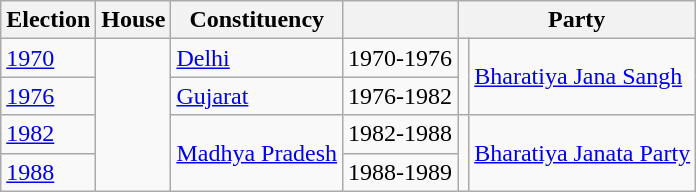<table class="wikitable">
<tr>
<th>Election</th>
<th>House</th>
<th>Constituency</th>
<th></th>
<th colspan="2">Party</th>
</tr>
<tr>
<td><a href='#'>1970</a></td>
<td rowspan="4"></td>
<td><a href='#'>Delhi</a></td>
<td>1970-1976</td>
<td rowspan="2" ; bgcolor=></td>
<td rowspan="2"><a href='#'>Bharatiya Jana Sangh</a></td>
</tr>
<tr>
<td><a href='#'>1976</a></td>
<td><a href='#'>Gujarat</a></td>
<td>1976-1982</td>
</tr>
<tr>
<td><a href='#'>1982</a></td>
<td rowspan="2"><a href='#'>Madhya Pradesh</a></td>
<td>1982-1988</td>
<td rowspan="2" ; bgcolor=></td>
<td rowspan="10"><a href='#'>Bharatiya Janata Party</a></td>
</tr>
<tr>
<td><a href='#'>1988</a></td>
<td>1988-1989</td>
</tr>
</table>
